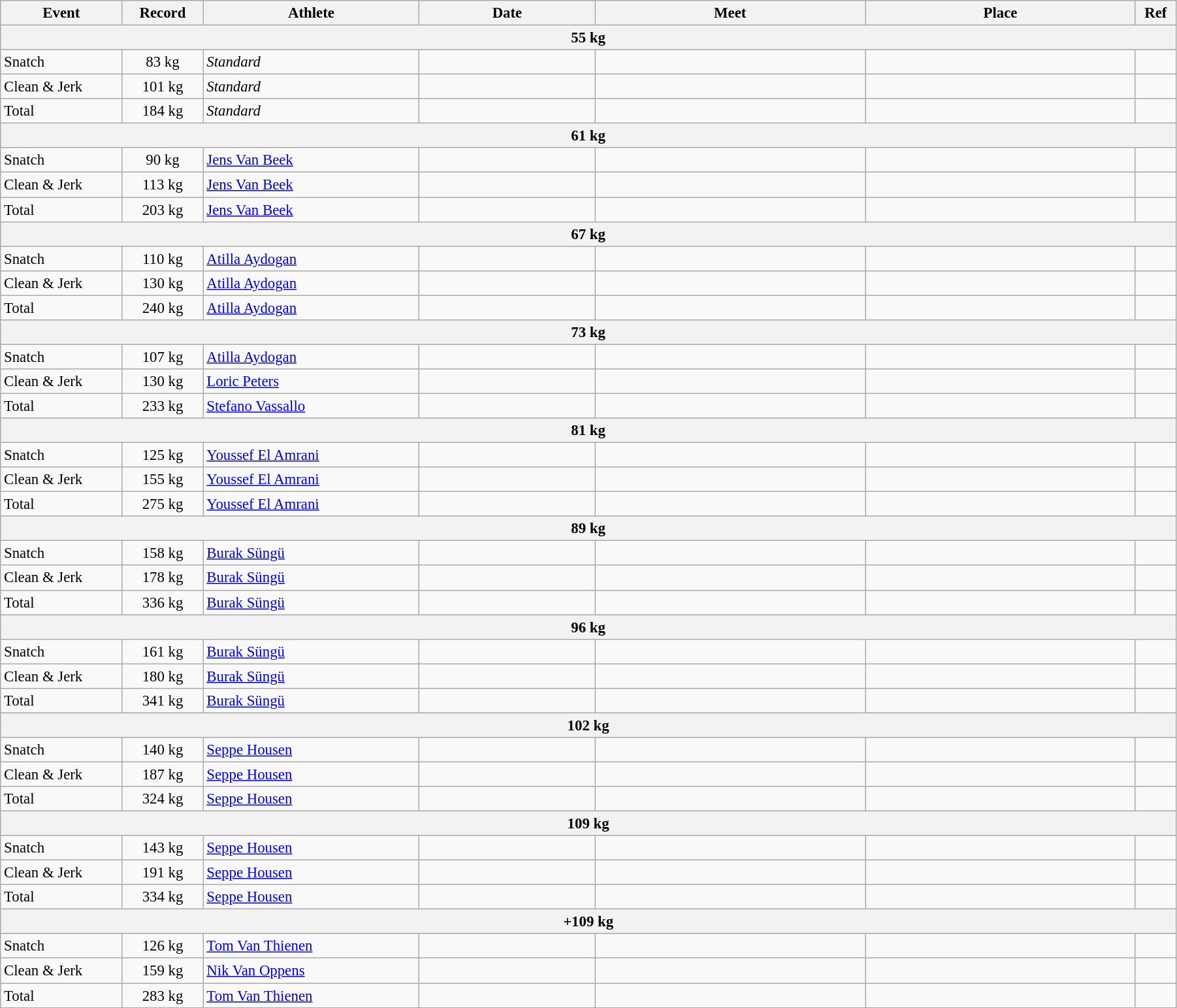<table class="wikitable" style="font-size:95%; width: 95%;">
<tr>
<th width=9%>Event</th>
<th width=6%>Record</th>
<th width=16%>Athlete</th>
<th width=13%>Date</th>
<th width=20%>Meet</th>
<th width=20%>Place</th>
<th width=3%>Ref</th>
</tr>
<tr bgcolor="#DDDDDD">
<th colspan="7">55 kg</th>
</tr>
<tr>
<td>Snatch</td>
<td align="center">83 kg</td>
<td><em>Standard</em></td>
<td></td>
<td></td>
<td></td>
<td></td>
</tr>
<tr>
<td>Clean & Jerk</td>
<td align="center">101 kg</td>
<td><em>Standard</em></td>
<td></td>
<td></td>
<td></td>
<td></td>
</tr>
<tr>
<td>Total</td>
<td align="center">184 kg</td>
<td><em>Standard</em></td>
<td></td>
<td></td>
<td></td>
<td></td>
</tr>
<tr bgcolor="#DDDDDD">
<th colspan="7">61 kg</th>
</tr>
<tr>
<td>Snatch</td>
<td align="center">90 kg</td>
<td><a href='#'>Jens Van Beek</a></td>
<td></td>
<td></td>
<td></td>
<td></td>
</tr>
<tr>
<td>Clean & Jerk</td>
<td align="center">113 kg</td>
<td><a href='#'>Jens Van Beek</a></td>
<td></td>
<td></td>
<td></td>
<td></td>
</tr>
<tr>
<td>Total</td>
<td align="center">203 kg</td>
<td><a href='#'>Jens Van Beek</a></td>
<td></td>
<td></td>
<td></td>
<td></td>
</tr>
<tr bgcolor="#DDDDDD">
<th colspan="7">67 kg</th>
</tr>
<tr>
<td>Snatch</td>
<td align="center">110 kg</td>
<td><a href='#'>Atilla Aydogan</a></td>
<td></td>
<td></td>
<td></td>
<td></td>
</tr>
<tr>
<td>Clean & Jerk</td>
<td align="center">130 kg</td>
<td><a href='#'>Atilla Aydogan</a></td>
<td></td>
<td></td>
<td></td>
<td></td>
</tr>
<tr>
<td>Total</td>
<td align="center">240 kg</td>
<td><a href='#'>Atilla Aydogan</a></td>
<td></td>
<td></td>
<td></td>
<td></td>
</tr>
<tr bgcolor="#DDDDDD">
<th colspan="7">73 kg</th>
</tr>
<tr>
<td>Snatch</td>
<td align="center">107 kg</td>
<td><a href='#'>Atilla Aydogan</a></td>
<td></td>
<td></td>
<td></td>
<td></td>
</tr>
<tr>
<td>Clean & Jerk</td>
<td align="center">130 kg</td>
<td><a href='#'>Loric Peters</a></td>
<td></td>
<td></td>
<td></td>
<td></td>
</tr>
<tr>
<td>Total</td>
<td align="center">233 kg</td>
<td><a href='#'>Stefano Vassallo</a></td>
<td></td>
<td></td>
<td></td>
<td></td>
</tr>
<tr bgcolor="#DDDDDD">
<th colspan="7">81 kg</th>
</tr>
<tr>
<td>Snatch</td>
<td align="center">125 kg</td>
<td><a href='#'>Youssef El Amrani</a></td>
<td></td>
<td></td>
<td></td>
<td></td>
</tr>
<tr>
<td>Clean & Jerk</td>
<td align="center">155 kg</td>
<td><a href='#'>Youssef El Amrani</a></td>
<td></td>
<td></td>
<td></td>
<td></td>
</tr>
<tr>
<td>Total</td>
<td align="center">275 kg</td>
<td><a href='#'>Youssef El Amrani</a></td>
<td></td>
<td></td>
<td></td>
<td></td>
</tr>
<tr bgcolor="#DDDDDD">
<th colspan="7">89 kg</th>
</tr>
<tr>
<td>Snatch</td>
<td align="center">158 kg</td>
<td><a href='#'>Burak Süngü</a></td>
<td></td>
<td></td>
<td></td>
<td></td>
</tr>
<tr>
<td>Clean & Jerk</td>
<td align="center">178 kg</td>
<td><a href='#'>Burak Süngü</a></td>
<td></td>
<td></td>
<td></td>
<td></td>
</tr>
<tr>
<td>Total</td>
<td align="center">336 kg</td>
<td><a href='#'>Burak Süngü</a></td>
<td></td>
<td></td>
<td></td>
<td></td>
</tr>
<tr bgcolor="#DDDDDD">
<th colspan="7">96 kg</th>
</tr>
<tr>
<td>Snatch</td>
<td align="center">161 kg</td>
<td><a href='#'>Burak Süngü</a></td>
<td></td>
<td></td>
<td></td>
<td></td>
</tr>
<tr>
<td>Clean & Jerk</td>
<td align="center">180 kg</td>
<td><a href='#'>Burak Süngü</a></td>
<td></td>
<td></td>
<td></td>
<td></td>
</tr>
<tr>
<td>Total</td>
<td align="center">341 kg</td>
<td><a href='#'>Burak Süngü</a></td>
<td></td>
<td></td>
<td></td>
<td></td>
</tr>
<tr bgcolor="#DDDDDD">
<th colspan="7">102 kg</th>
</tr>
<tr>
<td>Snatch</td>
<td align="center">140 kg</td>
<td><a href='#'>Seppe Housen</a></td>
<td></td>
<td></td>
<td></td>
<td></td>
</tr>
<tr>
<td>Clean & Jerk</td>
<td align="center">187 kg</td>
<td><a href='#'>Seppe Housen</a></td>
<td></td>
<td></td>
<td></td>
<td></td>
</tr>
<tr>
<td>Total</td>
<td align="center">324 kg</td>
<td><a href='#'>Seppe Housen</a></td>
<td></td>
<td></td>
<td></td>
<td></td>
</tr>
<tr bgcolor="#DDDDDD">
<th colspan="7">109 kg</th>
</tr>
<tr>
<td>Snatch</td>
<td align="center">143 kg</td>
<td><a href='#'>Seppe Housen</a></td>
<td></td>
<td></td>
<td></td>
<td></td>
</tr>
<tr>
<td>Clean & Jerk</td>
<td align="center">191 kg</td>
<td><a href='#'>Seppe Housen</a></td>
<td></td>
<td></td>
<td></td>
<td></td>
</tr>
<tr>
<td>Total</td>
<td align="center">334 kg</td>
<td><a href='#'>Seppe Housen</a></td>
<td></td>
<td></td>
<td></td>
<td></td>
</tr>
<tr bgcolor="#DDDDDD">
<th colspan="7">+109 kg</th>
</tr>
<tr>
<td>Snatch</td>
<td align="center">126 kg</td>
<td><a href='#'>Tom Van Thienen</a></td>
<td></td>
<td></td>
<td></td>
<td></td>
</tr>
<tr>
<td>Clean & Jerk</td>
<td align="center">159 kg</td>
<td><a href='#'>Nik Van Oppens</a></td>
<td></td>
<td></td>
<td></td>
<td></td>
</tr>
<tr>
<td>Total</td>
<td align="center">283 kg</td>
<td><a href='#'>Tom Van Thienen</a></td>
<td></td>
<td></td>
<td></td>
<td></td>
</tr>
</table>
